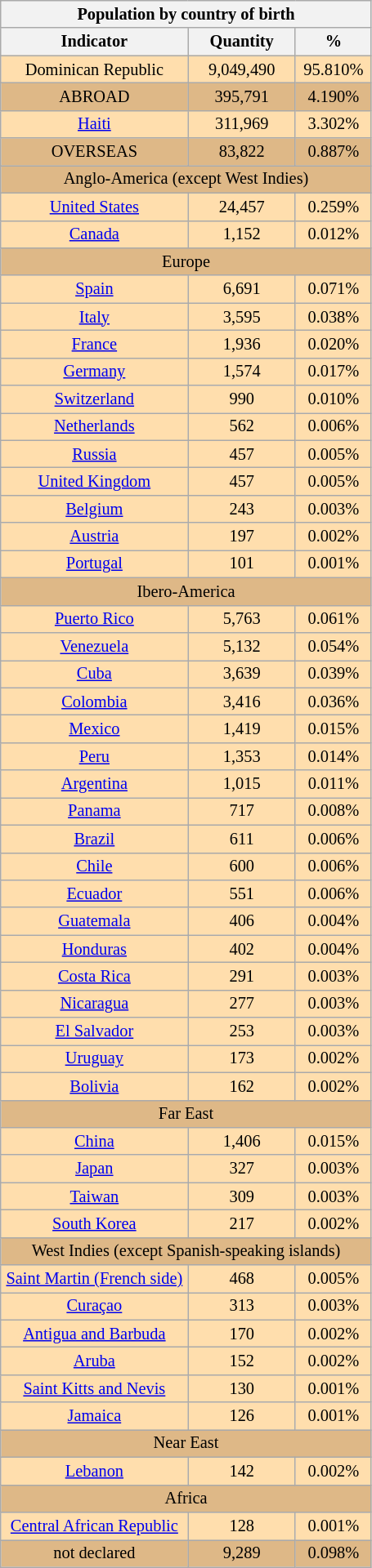<table class="wikitable" id="cx103" style="text-align: center; margin-right: 8px; font-size: 85%; margin-bottom: 10px;" width="24%">
<tr>
<th colspan="8">Population by country of birth</th>
</tr>
<tr>
<th width="35%">Indicator</th>
<th width="20%">Quantity</th>
<th width="5%">%</th>
</tr>
<tr bgcolor="#FFDEAD">
<td>Dominican Republic</td>
<td align="center">9,049,490</td>
<td align="center">95.810%</td>
</tr>
<tr bgcolor="#DEB887">
<td>ABROAD</td>
<td align="center">395,791</td>
<td align="center">4.190%</td>
</tr>
<tr bgcolor="#FFDEAD">
<td><a href='#'>Haiti</a></td>
<td align="center">311,969</td>
<td align="center">3.302%</td>
</tr>
<tr bgcolor="#DEB887">
<td>OVERSEAS</td>
<td align="center">83,822</td>
<td align="center">0.887%</td>
</tr>
<tr bgcolor="#DEB887">
<td colspan=3>Anglo-America (except West Indies)</td>
</tr>
<tr bgcolor="#FFDEAD">
<td><a href='#'>United States</a></td>
<td align="center">24,457</td>
<td align="center">0.259%</td>
</tr>
<tr bgcolor="#FFDEAD">
<td><a href='#'>Canada</a></td>
<td align="center">1,152</td>
<td align="center">0.012%</td>
</tr>
<tr bgcolor="#DEB887">
<td colspan=3>Europe</td>
</tr>
<tr bgcolor="#FFDEAD">
<td><a href='#'>Spain</a></td>
<td align="center">6,691</td>
<td align="center">0.071%</td>
</tr>
<tr bgcolor="#FFDEAD">
<td><a href='#'>Italy</a></td>
<td align="center">3,595</td>
<td align="center">0.038%</td>
</tr>
<tr bgcolor="#FFDEAD">
<td><a href='#'>France</a></td>
<td align="center">1,936</td>
<td align="center">0.020%</td>
</tr>
<tr bgcolor="#FFDEAD">
<td><a href='#'>Germany</a></td>
<td align="center">1,574</td>
<td align="center">0.017%</td>
</tr>
<tr bgcolor="#FFDEAD">
<td><a href='#'>Switzerland</a></td>
<td align="center">990</td>
<td align="center">0.010%</td>
</tr>
<tr bgcolor="#FFDEAD">
<td><a href='#'>Netherlands</a></td>
<td align="center">562</td>
<td align="center">0.006%</td>
</tr>
<tr bgcolor="#FFDEAD">
<td><a href='#'>Russia</a></td>
<td align="center">457</td>
<td align="center">0.005%</td>
</tr>
<tr bgcolor="#FFDEAD">
<td><a href='#'>United Kingdom</a></td>
<td align="center">457</td>
<td align="center">0.005%</td>
</tr>
<tr bgcolor="#FFDEAD">
<td><a href='#'>Belgium</a></td>
<td align="center">243</td>
<td align="center">0.003%</td>
</tr>
<tr bgcolor="#FFDEAD">
<td><a href='#'>Austria</a></td>
<td align="center">197</td>
<td align="center">0.002%</td>
</tr>
<tr bgcolor="#FFDEAD">
<td><a href='#'>Portugal</a></td>
<td align="center">101</td>
<td align="center">0.001%</td>
</tr>
<tr bgcolor="#DEB887">
<td colspan=3>Ibero-America</td>
</tr>
<tr bgcolor="#FFDEAD">
<td><a href='#'>Puerto Rico</a></td>
<td align="center">5,763</td>
<td align="center">0.061%</td>
</tr>
<tr bgcolor="#FFDEAD">
<td><a href='#'>Venezuela</a></td>
<td align="center">5,132</td>
<td align="center">0.054%</td>
</tr>
<tr bgcolor="#FFDEAD">
<td><a href='#'>Cuba</a></td>
<td align="center">3,639</td>
<td align="center">0.039%</td>
</tr>
<tr bgcolor="#FFDEAD">
<td><a href='#'>Colombia</a></td>
<td align="center">3,416</td>
<td align="center">0.036%</td>
</tr>
<tr bgcolor="#FFDEAD">
<td><a href='#'>Mexico</a></td>
<td align="center">1,419</td>
<td align="center">0.015%</td>
</tr>
<tr bgcolor="#FFDEAD">
<td><a href='#'>Peru</a></td>
<td align="center">1,353</td>
<td align="center">0.014%</td>
</tr>
<tr bgcolor="#FFDEAD">
<td><a href='#'>Argentina</a></td>
<td align="center">1,015</td>
<td align="center">0.011%</td>
</tr>
<tr bgcolor="#FFDEAD">
<td><a href='#'>Panama</a></td>
<td align="center">717</td>
<td align="center">0.008%</td>
</tr>
<tr bgcolor="#FFDEAD">
<td><a href='#'>Brazil</a></td>
<td align="center">611</td>
<td align="center">0.006%</td>
</tr>
<tr bgcolor="#FFDEAD">
<td><a href='#'>Chile</a></td>
<td align="center">600</td>
<td align="center">0.006%</td>
</tr>
<tr bgcolor="#FFDEAD">
<td><a href='#'>Ecuador</a></td>
<td align="center">551</td>
<td align="center">0.006%</td>
</tr>
<tr bgcolor="#FFDEAD">
<td><a href='#'>Guatemala</a></td>
<td align="center">406</td>
<td align="center">0.004%</td>
</tr>
<tr bgcolor="#FFDEAD">
<td><a href='#'>Honduras</a></td>
<td align="center">402</td>
<td align="center">0.004%</td>
</tr>
<tr bgcolor="#FFDEAD">
<td><a href='#'>Costa Rica</a></td>
<td align="center">291</td>
<td align="center">0.003%</td>
</tr>
<tr bgcolor="#FFDEAD">
<td><a href='#'>Nicaragua</a></td>
<td align="center">277</td>
<td align="center">0.003%</td>
</tr>
<tr bgcolor="#FFDEAD">
<td><a href='#'>El Salvador</a></td>
<td align="center">253</td>
<td align="center">0.003%</td>
</tr>
<tr bgcolor="#FFDEAD">
<td><a href='#'>Uruguay</a></td>
<td align="center">173</td>
<td align="center">0.002%</td>
</tr>
<tr bgcolor="#FFDEAD">
<td><a href='#'>Bolivia</a></td>
<td align="center">162</td>
<td align="center">0.002%</td>
</tr>
<tr bgcolor="#DEB887">
<td colspan=3>Far East</td>
</tr>
<tr bgcolor="#FFDEAD">
<td><a href='#'>China</a></td>
<td align="center">1,406</td>
<td align="center">0.015%</td>
</tr>
<tr bgcolor="#FFDEAD">
<td><a href='#'>Japan</a></td>
<td align="center">327</td>
<td align="center">0.003%</td>
</tr>
<tr bgcolor="#FFDEAD">
<td><a href='#'>Taiwan</a></td>
<td align="center">309</td>
<td align="center">0.003%</td>
</tr>
<tr bgcolor="#FFDEAD">
<td><a href='#'>South Korea</a></td>
<td align="center">217</td>
<td align="center">0.002%</td>
</tr>
<tr bgcolor="#DEB887">
<td colspan=3>West Indies (except Spanish-speaking islands)</td>
</tr>
<tr bgcolor="#FFDEAD">
<td><a href='#'>Saint Martin (French side)</a></td>
<td align="center">468</td>
<td align="center">0.005%</td>
</tr>
<tr bgcolor="#FFDEAD">
<td><a href='#'>Curaçao</a></td>
<td align="center">313</td>
<td align="center">0.003%</td>
</tr>
<tr bgcolor="#FFDEAD">
<td><a href='#'>Antigua and Barbuda</a></td>
<td align="center">170</td>
<td align="center">0.002%</td>
</tr>
<tr bgcolor="#FFDEAD">
<td><a href='#'>Aruba</a></td>
<td align="center">152</td>
<td align="center">0.002%</td>
</tr>
<tr bgcolor="#FFDEAD">
<td><a href='#'>Saint Kitts and Nevis</a></td>
<td align="center">130</td>
<td align="center">0.001%</td>
</tr>
<tr bgcolor="#FFDEAD">
<td><a href='#'>Jamaica</a></td>
<td align="center">126</td>
<td align="center">0.001%</td>
</tr>
<tr bgcolor="#DEB887">
<td colspan=3>Near East</td>
</tr>
<tr bgcolor="#FFDEAD">
<td><a href='#'>Lebanon</a></td>
<td align="center">142</td>
<td align="center">0.002%</td>
</tr>
<tr bgcolor="#DEB887">
<td colspan=3>Africa</td>
</tr>
<tr bgcolor="#FFDEAD">
<td><a href='#'>Central African Republic</a></td>
<td align="center">128</td>
<td align="center">0.001%</td>
</tr>
<tr bgcolor="#DEB887">
<td>not declared</td>
<td align="center">9,289</td>
<td align="center">0.098%</td>
</tr>
</table>
